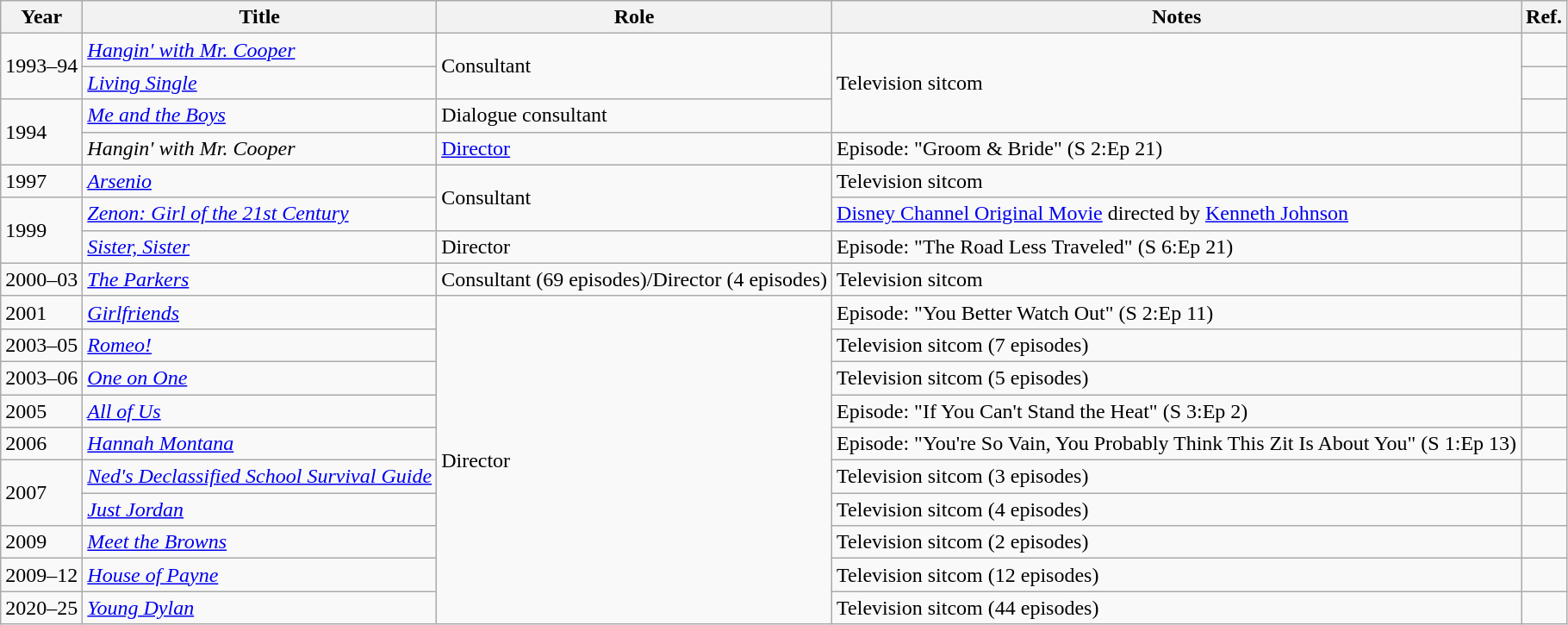<table class="wikitable sortable">
<tr>
<th>Year</th>
<th>Title</th>
<th>Role</th>
<th>Notes</th>
<th>Ref.</th>
</tr>
<tr>
<td rowspan="2">1993–94</td>
<td><em><a href='#'>Hangin' with Mr. Cooper</a></em></td>
<td rowspan="2">Consultant</td>
<td rowspan="3">Television sitcom</td>
<td></td>
</tr>
<tr>
<td><em><a href='#'>Living Single</a></em></td>
<td></td>
</tr>
<tr>
<td rowspan="2">1994</td>
<td><em><a href='#'>Me and the Boys</a></em></td>
<td>Dialogue consultant</td>
<td></td>
</tr>
<tr>
<td><em>Hangin' with Mr. Cooper</em></td>
<td><a href='#'>Director</a></td>
<td>Episode: "Groom & Bride" (S 2:Ep 21)</td>
<td></td>
</tr>
<tr>
<td>1997</td>
<td><em><a href='#'>Arsenio</a></em></td>
<td rowspan="2">Consultant</td>
<td>Television sitcom</td>
<td></td>
</tr>
<tr>
<td rowspan ="2">1999</td>
<td><em><a href='#'>Zenon: Girl of the 21st Century</a></em></td>
<td><a href='#'>Disney Channel Original Movie</a> directed by <a href='#'>Kenneth Johnson</a></td>
<td></td>
</tr>
<tr>
<td><em><a href='#'>Sister, Sister</a></em></td>
<td>Director</td>
<td>Episode: "The Road Less Traveled" (S 6:Ep 21)</td>
<td></td>
</tr>
<tr>
<td>2000–03</td>
<td><em><a href='#'>The Parkers</a></em></td>
<td>Consultant (69 episodes)/Director (4 episodes)</td>
<td>Television sitcom</td>
<td></td>
</tr>
<tr>
<td>2001</td>
<td><em><a href='#'>Girlfriends</a></em></td>
<td rowspan="20">Director</td>
<td>Episode: "You Better Watch Out" (S 2:Ep 11)</td>
<td></td>
</tr>
<tr>
<td>2003–05</td>
<td><em><a href='#'>Romeo!</a></em></td>
<td>Television sitcom (7 episodes)</td>
<td></td>
</tr>
<tr>
<td>2003–06</td>
<td><em><a href='#'>One on One</a></em></td>
<td>Television sitcom (5 episodes)</td>
<td></td>
</tr>
<tr>
<td>2005</td>
<td><em><a href='#'>All of Us</a></em></td>
<td>Episode: "If You Can't Stand the Heat" (S 3:Ep 2)</td>
<td></td>
</tr>
<tr>
<td>2006</td>
<td><em><a href='#'>Hannah Montana</a></em></td>
<td>Episode: "You're So Vain, You Probably Think This Zit Is About You" (S 1:Ep 13)</td>
<td></td>
</tr>
<tr>
<td rowspan="2">2007</td>
<td><em><a href='#'>Ned's Declassified School Survival Guide</a></em></td>
<td>Television sitcom (3 episodes)</td>
<td></td>
</tr>
<tr>
<td><em><a href='#'>Just Jordan</a></em></td>
<td>Television sitcom (4 episodes)</td>
<td></td>
</tr>
<tr>
<td>2009</td>
<td><em><a href='#'>Meet the Browns</a></em></td>
<td>Television sitcom (2 episodes)</td>
<td></td>
</tr>
<tr>
<td>2009–12</td>
<td><em><a href='#'>House of Payne</a></em></td>
<td>Television sitcom (12 episodes)</td>
<td></td>
</tr>
<tr>
<td>2020–25</td>
<td><em><a href='#'>Young Dylan</a></em></td>
<td>Television sitcom (44 episodes)</td>
<td></td>
</tr>
</table>
